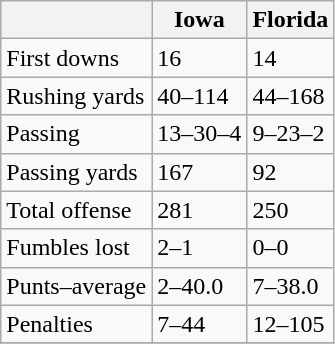<table class="wikitable">
<tr>
<th></th>
<th>Iowa</th>
<th>Florida</th>
</tr>
<tr>
<td>First downs</td>
<td>16</td>
<td>14</td>
</tr>
<tr>
<td>Rushing yards</td>
<td>40–114</td>
<td>44–168</td>
</tr>
<tr>
<td>Passing</td>
<td>13–30–4</td>
<td>9–23–2</td>
</tr>
<tr>
<td>Passing yards</td>
<td>167</td>
<td>92</td>
</tr>
<tr>
<td>Total offense</td>
<td>281</td>
<td>250</td>
</tr>
<tr>
<td>Fumbles lost</td>
<td>2–1</td>
<td>0–0</td>
</tr>
<tr>
<td>Punts–average</td>
<td>2–40.0</td>
<td>7–38.0</td>
</tr>
<tr>
<td>Penalties</td>
<td>7–44</td>
<td>12–105</td>
</tr>
<tr>
</tr>
</table>
